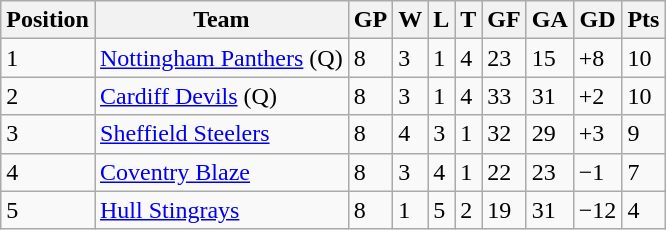<table class="wikitable">
<tr>
<th>Position</th>
<th>Team</th>
<th>GP</th>
<th>W</th>
<th>L</th>
<th>T</th>
<th>GF</th>
<th>GA</th>
<th>GD</th>
<th>Pts</th>
</tr>
<tr>
<td>1</td>
<td><a href='#'>Nottingham Panthers</a> (Q)</td>
<td>8</td>
<td>3</td>
<td>1</td>
<td>4</td>
<td>23</td>
<td>15</td>
<td>+8</td>
<td>10</td>
</tr>
<tr>
<td>2</td>
<td><a href='#'>Cardiff Devils</a> (Q)</td>
<td>8</td>
<td>3</td>
<td>1</td>
<td>4</td>
<td>33</td>
<td>31</td>
<td>+2</td>
<td>10</td>
</tr>
<tr>
<td>3</td>
<td><a href='#'>Sheffield Steelers</a></td>
<td>8</td>
<td>4</td>
<td>3</td>
<td>1</td>
<td>32</td>
<td>29</td>
<td>+3</td>
<td>9</td>
</tr>
<tr>
<td>4</td>
<td><a href='#'>Coventry Blaze</a></td>
<td>8</td>
<td>3</td>
<td>4</td>
<td>1</td>
<td>22</td>
<td>23</td>
<td>−1</td>
<td>7</td>
</tr>
<tr>
<td>5</td>
<td><a href='#'>Hull Stingrays</a></td>
<td>8</td>
<td>1</td>
<td>5</td>
<td>2</td>
<td>19</td>
<td>31</td>
<td>−12</td>
<td>4</td>
</tr>
</table>
